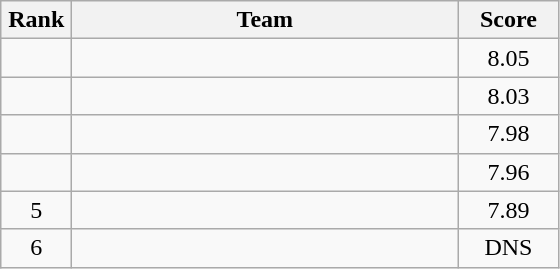<table class=wikitable style="text-align:center">
<tr>
<th width=40>Rank</th>
<th width=250>Team</th>
<th width=60>Score</th>
</tr>
<tr>
<td></td>
<td align=left></td>
<td>8.05</td>
</tr>
<tr>
<td></td>
<td align=left></td>
<td>8.03</td>
</tr>
<tr>
<td></td>
<td align=left></td>
<td>7.98</td>
</tr>
<tr>
<td></td>
<td align=left></td>
<td>7.96</td>
</tr>
<tr>
<td>5</td>
<td align=left></td>
<td>7.89</td>
</tr>
<tr>
<td>6</td>
<td align=left></td>
<td>DNS</td>
</tr>
</table>
